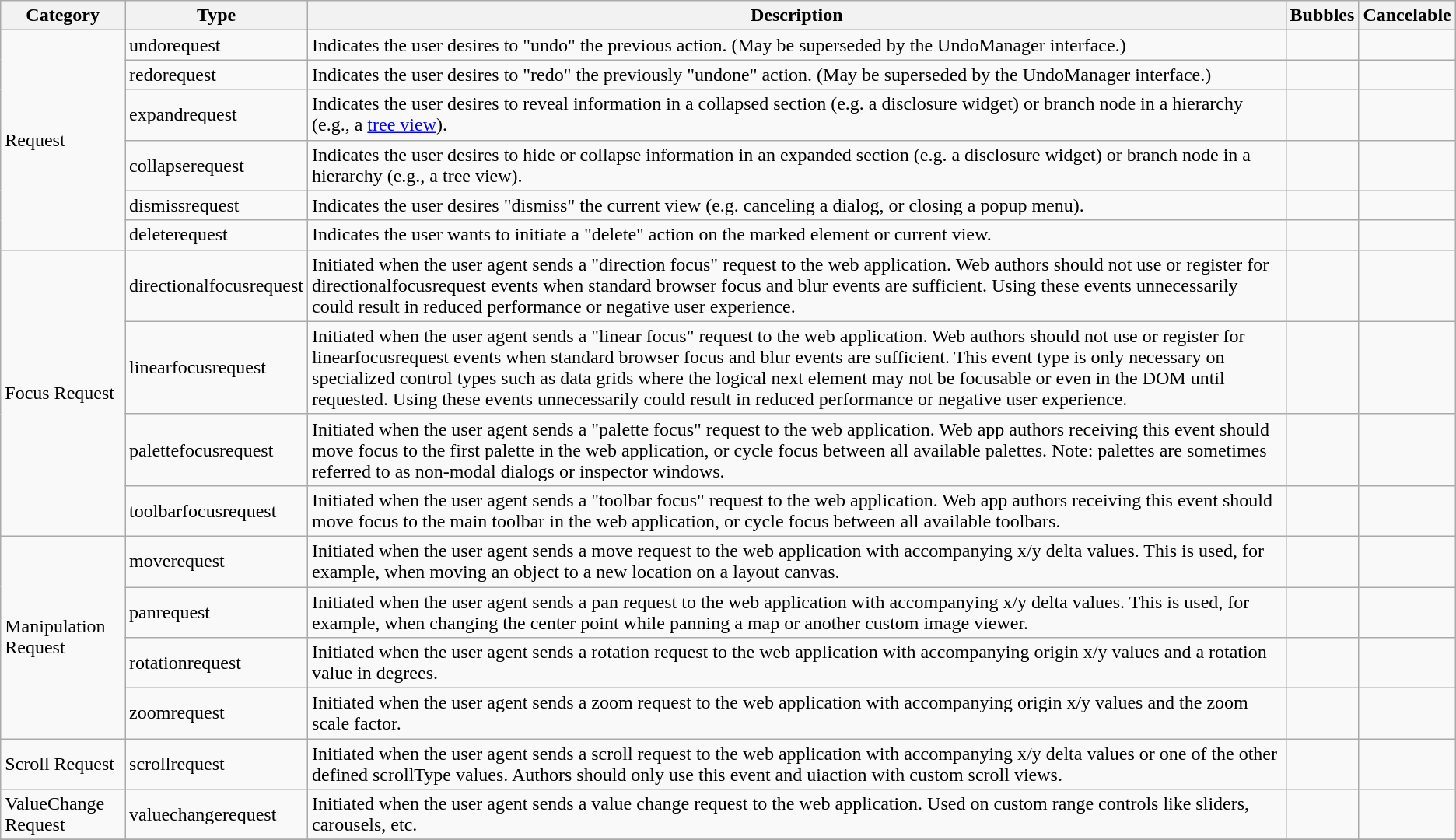<table class="wikitable">
<tr>
<th>Category</th>
<th>Type</th>
<th>Description</th>
<th>Bubbles</th>
<th>Cancelable</th>
</tr>
<tr>
<td rowspan=6>Request</td>
<td>undorequest</td>
<td>Indicates the user desires to "undo" the previous action. (May be superseded by the UndoManager interface.)</td>
<td></td>
<td></td>
</tr>
<tr>
<td>redorequest</td>
<td>Indicates the user desires to "redo" the previously "undone" action. (May be superseded by the UndoManager interface.)</td>
<td></td>
<td></td>
</tr>
<tr>
<td>expandrequest</td>
<td>Indicates the user desires to reveal information in a collapsed section (e.g. a disclosure widget) or branch node in a hierarchy (e.g., a <a href='#'>tree view</a>).</td>
<td></td>
<td></td>
</tr>
<tr>
<td>collapserequest</td>
<td>Indicates the user desires to hide or collapse information in an expanded section (e.g. a disclosure widget) or branch node in a hierarchy (e.g., a tree view).</td>
<td></td>
<td></td>
</tr>
<tr>
<td>dismissrequest</td>
<td>Indicates the user desires "dismiss" the current view (e.g. canceling a dialog, or closing a popup menu).</td>
<td></td>
<td></td>
</tr>
<tr>
<td>deleterequest</td>
<td>Indicates the user wants to initiate a "delete" action on the marked element or current view.</td>
<td></td>
<td></td>
</tr>
<tr>
<td rowspan=4>Focus Request</td>
<td>directionalfocusrequest</td>
<td>Initiated when the user agent sends a "direction focus" request to the web application. Web authors should not use or register for directionalfocusrequest events when standard browser focus and blur events are sufficient. Using these events unnecessarily could result in reduced performance or negative user experience.</td>
<td></td>
<td></td>
</tr>
<tr>
<td>linearfocusrequest</td>
<td>Initiated when the user agent sends a "linear focus" request to the web application. Web authors should not use or register for linearfocusrequest events when standard browser focus and blur events are sufficient. This event type is only necessary on specialized control types such as data grids where the logical next element may not be focusable or even in the DOM until requested. Using these events unnecessarily could result in reduced performance or negative user experience.</td>
<td></td>
<td></td>
</tr>
<tr>
<td>palettefocusrequest</td>
<td>Initiated when the user agent sends a "palette focus" request to the web application. Web app authors receiving this event should move focus to the first palette in the web application, or cycle focus between all available palettes. Note: palettes are sometimes referred to as non-modal dialogs or inspector windows.</td>
<td></td>
<td></td>
</tr>
<tr>
<td>toolbarfocusrequest</td>
<td>Initiated when the user agent sends a "toolbar focus" request to the web application. Web app authors receiving this event should move focus to the main toolbar in the web application, or cycle focus between all available toolbars.</td>
<td></td>
<td></td>
</tr>
<tr>
<td rowspan=4>Manipulation Request</td>
<td>moverequest</td>
<td>Initiated when the user agent sends a move request to the web application with accompanying x/y delta values. This is used, for example, when moving an object to a new location on a layout canvas.</td>
<td></td>
<td></td>
</tr>
<tr>
<td>panrequest</td>
<td>Initiated when the user agent sends a pan request to the web application with accompanying x/y delta values. This is used, for example, when changing the center point while panning a map or another custom image viewer.</td>
<td></td>
<td></td>
</tr>
<tr>
<td>rotationrequest</td>
<td>Initiated when the user agent sends a rotation request to the web application with accompanying origin x/y values and a rotation value in degrees.</td>
<td></td>
<td></td>
</tr>
<tr>
<td>zoomrequest</td>
<td>Initiated when the user agent sends a zoom request to the web application with accompanying origin x/y values and the zoom scale factor.</td>
<td></td>
<td></td>
</tr>
<tr>
<td rowspan=1>Scroll Request</td>
<td>scrollrequest</td>
<td>Initiated when the user agent sends a scroll request to the web application with accompanying x/y delta values or one of the other defined scrollType values. Authors should only use this event and uiaction with custom scroll views.</td>
<td></td>
<td></td>
</tr>
<tr>
<td rowspan=1>ValueChange Request</td>
<td>valuechangerequest</td>
<td>Initiated when the user agent sends a value change request to the web application. Used on custom range controls like sliders, carousels, etc.</td>
<td></td>
<td></td>
</tr>
<tr>
</tr>
</table>
